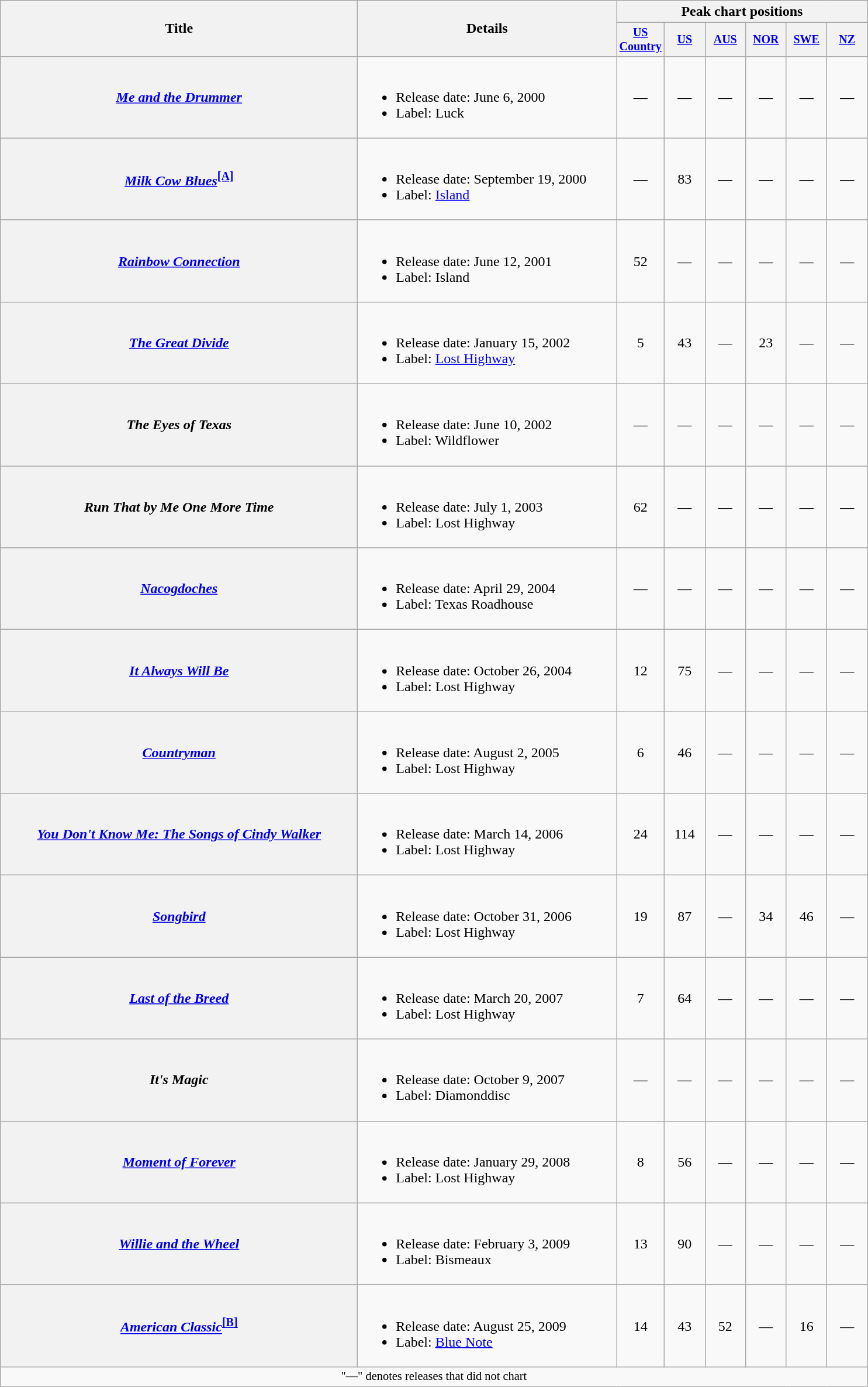<table class="wikitable plainrowheaders" style="text-align:center;">
<tr>
<th rowspan="2" style="width:25em;">Title</th>
<th rowspan="2" style="width:18em;">Details</th>
<th colspan="6">Peak chart positions</th>
</tr>
<tr style="font-size:smaller;">
<th width="40"><a href='#'>US Country</a></th>
<th width="40"><a href='#'>US</a></th>
<th width="40"><a href='#'>AUS</a><br></th>
<th width="40"><a href='#'>NOR</a></th>
<th width="40"><a href='#'>SWE</a></th>
<th width="40"><a href='#'>NZ</a></th>
</tr>
<tr>
<th scope="row"><em><a href='#'>Me and the Drummer</a></em></th>
<td align="left"><br><ul><li>Release date: June 6, 2000</li><li>Label: Luck</li></ul></td>
<td>—</td>
<td>—</td>
<td>—</td>
<td>—</td>
<td>—</td>
<td>—</td>
</tr>
<tr>
<th scope="row"><em><a href='#'>Milk Cow Blues</a></em><sup><span></span><a href='#'><strong>[A]</strong></a></sup></th>
<td align="left"><br><ul><li>Release date: September 19, 2000</li><li>Label: <a href='#'>Island</a></li></ul></td>
<td>—</td>
<td>83</td>
<td>—</td>
<td>—</td>
<td>—</td>
<td>—</td>
</tr>
<tr>
<th scope="row"><em><a href='#'>Rainbow Connection</a></em></th>
<td align="left"><br><ul><li>Release date: June 12, 2001</li><li>Label: Island</li></ul></td>
<td>52</td>
<td>—</td>
<td>—</td>
<td>—</td>
<td>—</td>
<td>—</td>
</tr>
<tr>
<th scope="row"><em><a href='#'>The Great Divide</a></em></th>
<td align="left"><br><ul><li>Release date: January 15, 2002</li><li>Label: <a href='#'>Lost Highway</a></li></ul></td>
<td>5</td>
<td>43</td>
<td>—</td>
<td>23</td>
<td>—</td>
<td>—</td>
</tr>
<tr>
<th scope="row"><em>The Eyes of Texas</em><br></th>
<td align="left"><br><ul><li>Release date: June 10, 2002</li><li>Label: Wildflower</li></ul></td>
<td>—</td>
<td>—</td>
<td>—</td>
<td>—</td>
<td>—</td>
<td>—</td>
</tr>
<tr>
<th scope="row"><em>Run That by Me One More Time</em><br></th>
<td align="left"><br><ul><li>Release date: July 1, 2003</li><li>Label: Lost Highway</li></ul></td>
<td>62</td>
<td>—</td>
<td>—</td>
<td>—</td>
<td>—</td>
<td>—</td>
</tr>
<tr>
<th scope="row"><em><a href='#'>Nacogdoches</a></em></th>
<td align="left"><br><ul><li>Release date: April 29, 2004</li><li>Label: Texas Roadhouse</li></ul></td>
<td>—</td>
<td>—</td>
<td>—</td>
<td>—</td>
<td>—</td>
<td>—</td>
</tr>
<tr>
<th scope="row"><em><a href='#'>It Always Will Be</a></em></th>
<td align="left"><br><ul><li>Release date: October 26, 2004</li><li>Label: Lost Highway</li></ul></td>
<td>12</td>
<td>75</td>
<td>—</td>
<td>—</td>
<td>—</td>
<td>—</td>
</tr>
<tr>
<th scope="row"><em><a href='#'>Countryman</a></em></th>
<td align="left"><br><ul><li>Release date: August 2, 2005</li><li>Label: Lost Highway</li></ul></td>
<td>6</td>
<td>46</td>
<td>—</td>
<td>—</td>
<td>—</td>
<td>—</td>
</tr>
<tr>
<th scope="row"><em><a href='#'>You Don't Know Me: The Songs of Cindy Walker</a></em></th>
<td align="left"><br><ul><li>Release date: March 14, 2006</li><li>Label: Lost Highway</li></ul></td>
<td>24</td>
<td>114</td>
<td>—</td>
<td>—</td>
<td>—</td>
<td>—</td>
</tr>
<tr>
<th scope="row"><em><a href='#'>Songbird</a></em></th>
<td align="left"><br><ul><li>Release date: October 31, 2006</li><li>Label: Lost Highway</li></ul></td>
<td>19</td>
<td>87</td>
<td>—</td>
<td>34</td>
<td>46</td>
<td>—</td>
</tr>
<tr>
<th scope="row"><em><a href='#'>Last of the Breed</a></em><br></th>
<td align="left"><br><ul><li>Release date: March 20, 2007</li><li>Label: Lost Highway</li></ul></td>
<td>7</td>
<td>64</td>
<td>—</td>
<td>—</td>
<td>—</td>
<td>—</td>
</tr>
<tr>
<th scope="row"><em>It's Magic</em><br></th>
<td align="left"><br><ul><li>Release date: October 9, 2007</li><li>Label: Diamonddisc</li></ul></td>
<td>—</td>
<td>—</td>
<td>—</td>
<td>—</td>
<td>—</td>
<td>—</td>
</tr>
<tr>
<th scope="row"><em><a href='#'>Moment of Forever</a></em></th>
<td align="left"><br><ul><li>Release date: January 29, 2008</li><li>Label: Lost Highway</li></ul></td>
<td>8</td>
<td>56</td>
<td>—</td>
<td>—</td>
<td>—</td>
<td>—</td>
</tr>
<tr>
<th scope="row"><em><a href='#'>Willie and the Wheel</a></em><br></th>
<td align="left"><br><ul><li>Release date: February 3, 2009</li><li>Label: Bismeaux</li></ul></td>
<td>13</td>
<td>90</td>
<td>—</td>
<td>—</td>
<td>—</td>
<td>—</td>
</tr>
<tr>
<th scope="row"><em><a href='#'>American Classic</a></em><sup><span></span><a href='#'><strong>[B]</strong></a></sup></th>
<td align="left"><br><ul><li>Release date: August 25, 2009</li><li>Label: <a href='#'>Blue Note</a></li></ul></td>
<td>14</td>
<td>43</td>
<td>52</td>
<td>—</td>
<td>16</td>
<td>—</td>
</tr>
<tr>
<td colspan="8" style="font-size:85%">"—" denotes releases that did not chart</td>
</tr>
</table>
